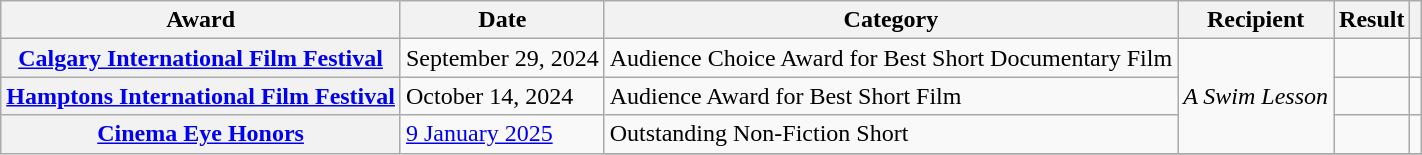<table class="wikitable sortable plainrowheaders">
<tr>
<th>Award</th>
<th>Date</th>
<th>Category</th>
<th>Recipient</th>
<th>Result</th>
<th></th>
</tr>
<tr>
<th scope="row"><a href='#'>Calgary International Film Festival</a></th>
<td>September 29, 2024</td>
<td>Audience Choice Award for Best Short Documentary Film</td>
<td rowspan="3"><em>A Swim Lesson</em></td>
<td></td>
<td align="center"></td>
</tr>
<tr>
<th scope="row"><a href='#'>Hamptons International Film Festival</a></th>
<td>October 14, 2024</td>
<td>Audience Award for Best Short Film</td>
<td></td>
<td align="center"></td>
</tr>
<tr>
<th scope="row" rowspan="2"><a href='#'>Cinema Eye Honors</a></th>
<td rowspan="2"><a href='#'>9 January 2025</a></td>
<td>Outstanding Non-Fiction Short</td>
<td></td>
<td align="center"></td>
</tr>
<tr>
</tr>
</table>
